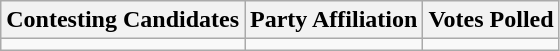<table class="wikitable sortable">
<tr>
<th>Contesting Candidates</th>
<th>Party Affiliation</th>
<th>Votes Polled</th>
</tr>
<tr>
<td></td>
<td></td>
<td></td>
</tr>
</table>
